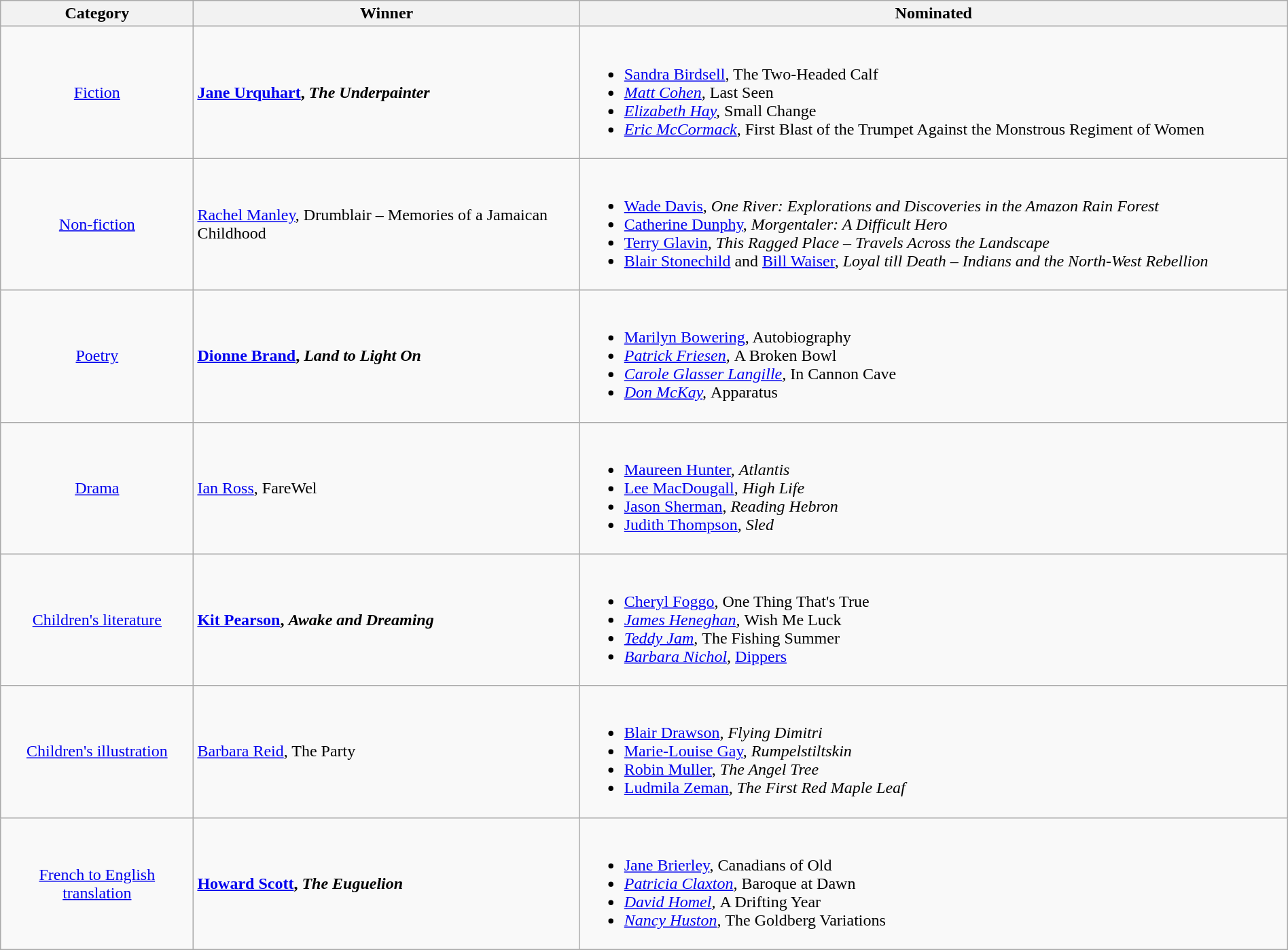<table class="wikitable" width="100%">
<tr>
<th width=15%>Category</th>
<th width=30%>Winner</th>
<th width=55%>Nominated</th>
</tr>
<tr>
<td align="center"><a href='#'>Fiction</a></td>
<td> <strong><a href='#'>Jane Urquhart</a>, <em>The Underpainter<strong><em></td>
<td><br><ul><li><a href='#'>Sandra Birdsell</a>, </em>The Two-Headed Calf<em></li><li><a href='#'>Matt Cohen</a>, </em>Last Seen<em></li><li><a href='#'>Elizabeth Hay</a>, </em>Small Change<em></li><li><a href='#'>Eric McCormack</a>, </em>First Blast of the Trumpet Against the Monstrous Regiment of Women<em></li></ul></td>
</tr>
<tr>
<td align="center"><a href='#'>Non-fiction</a></td>
<td> </strong><a href='#'>Rachel Manley</a>, </em>Drumblair – Memories of a Jamaican Childhood</em></strong></td>
<td><br><ul><li><a href='#'>Wade Davis</a>, <em>One River: Explorations and Discoveries in the Amazon Rain Forest</em></li><li><a href='#'>Catherine Dunphy</a>, <em>Morgentaler: A Difficult Hero</em></li><li><a href='#'>Terry Glavin</a>, <em>This Ragged Place – Travels Across the Landscape</em></li><li><a href='#'>Blair Stonechild</a> and <a href='#'>Bill Waiser</a>, <em>Loyal till Death – Indians and the North-West Rebellion</em></li></ul></td>
</tr>
<tr>
<td align="center"><a href='#'>Poetry</a></td>
<td> <strong><a href='#'>Dionne Brand</a>, <em>Land to Light On<strong><em></td>
<td><br><ul><li><a href='#'>Marilyn Bowering</a>, </em>Autobiography<em></li><li><a href='#'>Patrick Friesen</a>, </em>A Broken Bowl<em></li><li><a href='#'>Carole Glasser Langille</a>, </em>In Cannon Cave<em></li><li><a href='#'>Don McKay</a>, </em>Apparatus<em></li></ul></td>
</tr>
<tr>
<td align="center"><a href='#'>Drama</a></td>
<td> </strong><a href='#'>Ian Ross</a>, </em>FareWel</em></strong></td>
<td><br><ul><li><a href='#'>Maureen Hunter</a>, <em>Atlantis</em></li><li><a href='#'>Lee MacDougall</a>, <em>High Life</em></li><li><a href='#'>Jason Sherman</a>, <em>Reading Hebron</em></li><li><a href='#'>Judith Thompson</a>, <em>Sled</em></li></ul></td>
</tr>
<tr>
<td align="center"><a href='#'>Children's literature</a></td>
<td> <strong><a href='#'>Kit Pearson</a>, <em>Awake and Dreaming<strong><em></td>
<td><br><ul><li><a href='#'>Cheryl Foggo</a>, </em>One Thing That's True<em></li><li><a href='#'>James Heneghan</a>, </em>Wish Me Luck<em></li><li><a href='#'>Teddy Jam</a>, </em>The Fishing Summer<em></li><li><a href='#'>Barbara Nichol</a>, </em><a href='#'>Dippers</a><em></li></ul></td>
</tr>
<tr>
<td align="center"><a href='#'>Children's illustration</a></td>
<td> </strong><a href='#'>Barbara Reid</a>, </em>The Party</em></strong></td>
<td><br><ul><li><a href='#'>Blair Drawson</a>, <em>Flying Dimitri</em></li><li><a href='#'>Marie-Louise Gay</a>, <em>Rumpelstiltskin</em></li><li><a href='#'>Robin Muller</a>, <em>The Angel Tree</em></li><li><a href='#'>Ludmila Zeman</a>, <em>The First Red Maple Leaf</em></li></ul></td>
</tr>
<tr>
<td align="center"><a href='#'>French to English translation</a></td>
<td> <strong><a href='#'>Howard Scott</a>, <em>The Euguelion<strong><em></td>
<td><br><ul><li><a href='#'>Jane Brierley</a>, </em>Canadians of Old<em></li><li><a href='#'>Patricia Claxton</a>, </em>Baroque at Dawn<em></li><li><a href='#'>David Homel</a>, </em>A Drifting Year<em></li><li><a href='#'>Nancy Huston</a>, </em>The Goldberg Variations<em></li></ul></td>
</tr>
</table>
